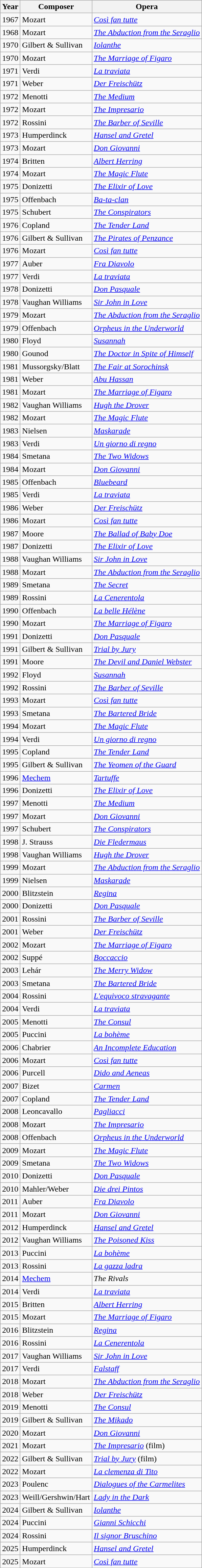<table class="wikitable sortable">
<tr>
<th>Year</th>
<th>Composer</th>
<th>Opera</th>
</tr>
<tr>
<td>1967</td>
<td>Mozart</td>
<td><em><a href='#'>Così fan tutte</a></em></td>
</tr>
<tr>
<td>1968</td>
<td>Mozart</td>
<td><em><a href='#'>The Abduction from the Seraglio</a></em></td>
</tr>
<tr>
<td>1970</td>
<td>Gilbert & Sullivan</td>
<td><em><a href='#'>Iolanthe</a></em></td>
</tr>
<tr>
<td>1970</td>
<td>Mozart</td>
<td><em><a href='#'>The Marriage of Figaro</a></em></td>
</tr>
<tr>
<td>1971</td>
<td>Verdi</td>
<td><em><a href='#'>La traviata</a></em></td>
</tr>
<tr>
<td>1971</td>
<td>Weber</td>
<td><em><a href='#'>Der Freischütz</a></em></td>
</tr>
<tr>
<td>1972</td>
<td>Menotti</td>
<td><em><a href='#'>The Medium</a></em></td>
</tr>
<tr>
<td>1972</td>
<td>Mozart</td>
<td><em><a href='#'>The Impresario</a></em></td>
</tr>
<tr>
<td>1972</td>
<td>Rossini</td>
<td><em><a href='#'>The Barber of Seville</a></em></td>
</tr>
<tr>
<td>1973</td>
<td>Humperdinck</td>
<td><em><a href='#'>Hansel and Gretel</a></em></td>
</tr>
<tr>
<td>1973</td>
<td>Mozart</td>
<td><em><a href='#'>Don Giovanni</a></em></td>
</tr>
<tr>
<td>1974</td>
<td>Britten</td>
<td><em><a href='#'>Albert Herring</a></em></td>
</tr>
<tr>
<td>1974</td>
<td>Mozart</td>
<td><em><a href='#'>The Magic Flute</a></em></td>
</tr>
<tr>
<td>1975</td>
<td>Donizetti</td>
<td><em><a href='#'>The Elixir of Love</a></em></td>
</tr>
<tr>
<td>1975</td>
<td>Offenbach</td>
<td><em><a href='#'>Ba-ta-clan</a></em></td>
</tr>
<tr>
<td>1975</td>
<td>Schubert</td>
<td><em><a href='#'>The Conspirators</a></em></td>
</tr>
<tr>
<td>1976</td>
<td>Copland</td>
<td><em><a href='#'>The Tender Land</a></em></td>
</tr>
<tr>
<td>1976</td>
<td>Gilbert & Sullivan</td>
<td><em><a href='#'>The Pirates of Penzance</a></em></td>
</tr>
<tr>
<td>1976</td>
<td>Mozart</td>
<td><em><a href='#'>Così fan tutte</a></em></td>
</tr>
<tr>
<td>1977</td>
<td>Auber</td>
<td><em><a href='#'>Fra Diavolo</a></em></td>
</tr>
<tr>
<td>1977</td>
<td>Verdi</td>
<td><em><a href='#'>La traviata</a></em></td>
</tr>
<tr>
<td>1978</td>
<td>Donizetti</td>
<td><em><a href='#'>Don Pasquale</a></em></td>
</tr>
<tr>
<td>1978</td>
<td>Vaughan Williams</td>
<td><em><a href='#'>Sir John in Love</a></em></td>
</tr>
<tr>
<td>1979</td>
<td>Mozart</td>
<td><em><a href='#'>The Abduction from the Seraglio</a></em></td>
</tr>
<tr>
<td>1979</td>
<td>Offenbach</td>
<td><em><a href='#'>Orpheus in the Underworld</a></em></td>
</tr>
<tr>
<td>1980</td>
<td>Floyd</td>
<td><em><a href='#'>Susannah</a></em></td>
</tr>
<tr>
<td>1980</td>
<td>Gounod</td>
<td><em><a href='#'>The Doctor in Spite of Himself</a></em></td>
</tr>
<tr>
<td>1981</td>
<td>Mussorgsky/Blatt</td>
<td><em><a href='#'>The Fair at Sorochinsk</a></em></td>
</tr>
<tr>
<td>1981</td>
<td>Weber</td>
<td><em><a href='#'>Abu Hassan</a></em></td>
</tr>
<tr>
<td>1981</td>
<td>Mozart</td>
<td><em><a href='#'>The Marriage of Figaro</a></em></td>
</tr>
<tr>
<td>1982</td>
<td>Vaughan Williams</td>
<td><em><a href='#'>Hugh the Drover</a></em></td>
</tr>
<tr>
<td>1982</td>
<td>Mozart</td>
<td><em><a href='#'>The Magic Flute</a></em></td>
</tr>
<tr>
<td>1983</td>
<td>Nielsen</td>
<td><em><a href='#'>Maskarade</a></em></td>
</tr>
<tr>
<td>1983</td>
<td>Verdi</td>
<td><em><a href='#'>Un giorno di regno</a></em></td>
</tr>
<tr>
<td>1984</td>
<td>Smetana</td>
<td><em><a href='#'>The Two Widows</a></em></td>
</tr>
<tr>
<td>1984</td>
<td>Mozart</td>
<td><em><a href='#'>Don Giovanni</a></em></td>
</tr>
<tr>
<td>1985</td>
<td>Offenbach</td>
<td><em><a href='#'>Bluebeard</a></em></td>
</tr>
<tr>
<td>1985</td>
<td>Verdi</td>
<td><em><a href='#'>La traviata</a></em></td>
</tr>
<tr>
<td>1986</td>
<td>Weber</td>
<td><em><a href='#'>Der Freischütz</a></em></td>
</tr>
<tr>
<td>1986</td>
<td>Mozart</td>
<td><em><a href='#'>Così fan tutte</a></em></td>
</tr>
<tr>
<td>1987</td>
<td>Moore</td>
<td><em><a href='#'>The Ballad of Baby Doe</a></em></td>
</tr>
<tr>
<td>1987</td>
<td>Donizetti</td>
<td><em><a href='#'>The Elixir of Love</a></em></td>
</tr>
<tr>
<td>1988</td>
<td>Vaughan Williams</td>
<td><em><a href='#'>Sir John in Love</a></em></td>
</tr>
<tr>
<td>1988</td>
<td>Mozart</td>
<td><em><a href='#'>The Abduction from the Seraglio</a></em></td>
</tr>
<tr>
<td>1989</td>
<td>Smetana</td>
<td><em><a href='#'>The Secret</a></em></td>
</tr>
<tr>
<td>1989</td>
<td>Rossini</td>
<td><em><a href='#'>La Cenerentola</a></em></td>
</tr>
<tr>
<td>1990</td>
<td>Offenbach</td>
<td><em><a href='#'>La belle Hélène</a></em></td>
</tr>
<tr>
<td>1990</td>
<td>Mozart</td>
<td><em><a href='#'>The Marriage of Figaro</a></em></td>
</tr>
<tr>
<td>1991</td>
<td>Donizetti</td>
<td><em><a href='#'>Don Pasquale</a></em></td>
</tr>
<tr>
<td>1991</td>
<td>Gilbert & Sullivan</td>
<td><em><a href='#'>Trial by Jury</a></em></td>
</tr>
<tr>
<td>1991</td>
<td>Moore</td>
<td><em><a href='#'>The Devil and Daniel Webster</a></em></td>
</tr>
<tr>
<td>1992</td>
<td>Floyd</td>
<td><em><a href='#'>Susannah</a></em></td>
</tr>
<tr>
<td>1992</td>
<td>Rossini</td>
<td><em><a href='#'>The Barber of Seville</a></em></td>
</tr>
<tr>
<td>1993</td>
<td>Mozart</td>
<td><em><a href='#'>Così fan tutte</a></em></td>
</tr>
<tr>
<td>1993</td>
<td>Smetana</td>
<td><em><a href='#'>The Bartered Bride</a></em></td>
</tr>
<tr>
<td>1994</td>
<td>Mozart</td>
<td><em><a href='#'>The Magic Flute</a></em></td>
</tr>
<tr>
<td>1994</td>
<td>Verdi</td>
<td><em><a href='#'>Un giorno di regno</a></em></td>
</tr>
<tr>
<td>1995</td>
<td>Copland</td>
<td><em><a href='#'>The Tender Land</a></em></td>
</tr>
<tr>
<td>1995</td>
<td>Gilbert & Sullivan</td>
<td><em><a href='#'>The Yeomen of the Guard</a></em></td>
</tr>
<tr>
<td>1996</td>
<td><a href='#'>Mechem</a></td>
<td><em><a href='#'>Tartuffe</a></em></td>
</tr>
<tr>
<td>1996</td>
<td>Donizetti</td>
<td><em><a href='#'>The Elixir of Love</a></em></td>
</tr>
<tr>
<td>1997</td>
<td>Menotti</td>
<td><em><a href='#'>The Medium</a></em></td>
</tr>
<tr>
<td>1997</td>
<td>Mozart</td>
<td><em><a href='#'>Don Giovanni</a></em></td>
</tr>
<tr>
<td>1997</td>
<td>Schubert</td>
<td><em><a href='#'>The Conspirators</a></em></td>
</tr>
<tr>
<td>1998</td>
<td>J. Strauss</td>
<td><em><a href='#'>Die Fledermaus</a></em></td>
</tr>
<tr>
<td>1998</td>
<td>Vaughan Williams</td>
<td><em><a href='#'>Hugh the Drover</a></em></td>
</tr>
<tr>
<td>1999</td>
<td>Mozart</td>
<td><em><a href='#'>The Abduction from the Seraglio</a></em></td>
</tr>
<tr>
<td>1999</td>
<td>Nielsen</td>
<td><em><a href='#'>Maskarade</a></em></td>
</tr>
<tr>
<td>2000</td>
<td>Blitzstein</td>
<td><em><a href='#'>Regina</a></em></td>
</tr>
<tr>
<td>2000</td>
<td>Donizetti</td>
<td><em><a href='#'>Don Pasquale</a></em></td>
</tr>
<tr>
<td>2001</td>
<td>Rossini</td>
<td><em><a href='#'>The Barber of Seville</a></em></td>
</tr>
<tr>
<td>2001</td>
<td>Weber</td>
<td><em><a href='#'>Der Freischütz</a></em></td>
</tr>
<tr>
<td>2002</td>
<td>Mozart</td>
<td><em><a href='#'>The Marriage of Figaro</a></em></td>
</tr>
<tr>
<td>2002</td>
<td>Suppé</td>
<td><em><a href='#'>Boccaccio</a></em></td>
</tr>
<tr>
<td>2003</td>
<td>Lehár</td>
<td><em><a href='#'>The Merry Widow</a></em></td>
</tr>
<tr>
<td>2003</td>
<td>Smetana</td>
<td><em><a href='#'>The Bartered Bride</a></em></td>
</tr>
<tr>
<td>2004</td>
<td>Rossini</td>
<td><em><a href='#'>L'equivoco stravagante</a></em></td>
</tr>
<tr>
<td>2004</td>
<td>Verdi</td>
<td><em><a href='#'>La traviata</a></em></td>
</tr>
<tr>
<td>2005</td>
<td>Menotti</td>
<td><em><a href='#'>The Consul</a></em></td>
</tr>
<tr>
<td>2005</td>
<td>Puccini</td>
<td><em><a href='#'>La bohème</a></em></td>
</tr>
<tr>
<td>2006</td>
<td>Chabrier</td>
<td><em><a href='#'>An Incomplete Education</a></em></td>
</tr>
<tr>
<td>2006</td>
<td>Mozart</td>
<td><em><a href='#'>Così fan tutte</a></em></td>
</tr>
<tr>
<td>2006</td>
<td>Purcell</td>
<td><em><a href='#'>Dido and Aeneas</a></em></td>
</tr>
<tr>
<td>2007</td>
<td>Bizet</td>
<td><em><a href='#'>Carmen</a></em></td>
</tr>
<tr>
<td>2007</td>
<td>Copland</td>
<td><em><a href='#'>The Tender Land</a></em></td>
</tr>
<tr>
<td>2008</td>
<td>Leoncavallo</td>
<td><em><a href='#'>Pagliacci</a></em></td>
</tr>
<tr>
<td>2008</td>
<td>Mozart</td>
<td><em><a href='#'>The Impresario</a></em></td>
</tr>
<tr>
<td>2008</td>
<td>Offenbach</td>
<td><em><a href='#'>Orpheus in the Underworld</a></em></td>
</tr>
<tr>
<td>2009</td>
<td>Mozart</td>
<td><em><a href='#'>The Magic Flute</a></em></td>
</tr>
<tr>
<td>2009</td>
<td>Smetana</td>
<td><em><a href='#'>The Two Widows</a></em></td>
</tr>
<tr>
<td>2010</td>
<td>Donizetti</td>
<td><em><a href='#'>Don Pasquale</a></em></td>
</tr>
<tr>
<td>2010</td>
<td>Mahler/Weber</td>
<td><em><a href='#'>Die drei Pintos</a></em></td>
</tr>
<tr>
<td>2011</td>
<td>Auber</td>
<td><em><a href='#'>Fra Diavolo</a></em></td>
</tr>
<tr>
<td>2011</td>
<td>Mozart</td>
<td><em><a href='#'>Don Giovanni</a></em></td>
</tr>
<tr>
<td>2012</td>
<td>Humperdinck</td>
<td><em><a href='#'>Hansel and Gretel</a></em></td>
</tr>
<tr>
<td>2012</td>
<td>Vaughan Williams</td>
<td><em><a href='#'>The Poisoned Kiss</a></em></td>
</tr>
<tr>
<td>2013</td>
<td>Puccini</td>
<td><em><a href='#'>La bohème</a></em></td>
</tr>
<tr>
<td>2013</td>
<td>Rossini</td>
<td><em><a href='#'>La gazza ladra</a></em></td>
</tr>
<tr>
<td>2014</td>
<td><a href='#'>Mechem</a></td>
<td><em>The Rivals</em></td>
</tr>
<tr>
<td>2014</td>
<td>Verdi</td>
<td><em><a href='#'>La traviata</a></em></td>
</tr>
<tr>
<td>2015</td>
<td>Britten</td>
<td><em><a href='#'>Albert Herring</a></em></td>
</tr>
<tr>
<td>2015</td>
<td>Mozart</td>
<td><em><a href='#'>The Marriage of Figaro</a></em></td>
</tr>
<tr>
<td>2016</td>
<td>Blitzstein</td>
<td><em><a href='#'>Regina</a></em></td>
</tr>
<tr>
<td>2016</td>
<td>Rossini</td>
<td><em><a href='#'>La Cenerentola</a></em></td>
</tr>
<tr>
<td>2017</td>
<td>Vaughan Williams</td>
<td><em><a href='#'>Sir John in Love</a></em></td>
</tr>
<tr>
<td>2017</td>
<td>Verdi</td>
<td><em><a href='#'>Falstaff</a></em></td>
</tr>
<tr>
<td>2018</td>
<td>Mozart</td>
<td><em><a href='#'>The Abduction from the Seraglio</a></em></td>
</tr>
<tr>
<td>2018</td>
<td>Weber</td>
<td><em><a href='#'>Der Freischütz</a></em></td>
</tr>
<tr>
<td>2019</td>
<td>Menotti</td>
<td><em><a href='#'>The Consul</a></em></td>
</tr>
<tr>
<td>2019</td>
<td>Gilbert & Sullivan</td>
<td><em><a href='#'>The Mikado</a></em></td>
</tr>
<tr>
<td>2020</td>
<td>Mozart</td>
<td><em><a href='#'>Don Giovanni</a></em></td>
</tr>
<tr>
<td>2021</td>
<td>Mozart</td>
<td><em><a href='#'>The Impresario</a></em> (film)</td>
</tr>
<tr>
<td>2022</td>
<td>Gilbert & Sullivan</td>
<td><em><a href='#'>Trial by Jury</a></em> (film)</td>
</tr>
<tr>
<td>2022</td>
<td>Mozart</td>
<td><em><a href='#'>La clemenza di Tito</a></em></td>
</tr>
<tr>
<td>2023</td>
<td>Poulenc</td>
<td><em><a href='#'>Dialogues of the Carmelites</a></em></td>
</tr>
<tr>
<td>2023</td>
<td>Weill/Gershwin/Hart</td>
<td><em><a href='#'>Lady in the Dark</a></em></td>
</tr>
<tr>
<td>2024</td>
<td>Gilbert & Sullivan</td>
<td><em><a href='#'>Iolanthe</a></em></td>
</tr>
<tr>
<td>2024</td>
<td>Puccini</td>
<td><em><a href='#'>Gianni Schicchi</a></em></td>
</tr>
<tr>
<td>2024</td>
<td>Rossini</td>
<td><em><a href='#'>Il signor Bruschino</a></em></td>
</tr>
<tr>
<td>2025</td>
<td>Humperdinck</td>
<td><em><a href='#'>Hansel and Gretel</a></em></td>
</tr>
<tr>
<td>2025</td>
<td>Mozart</td>
<td><em><a href='#'>Così fan tutte</a></em></td>
</tr>
</table>
